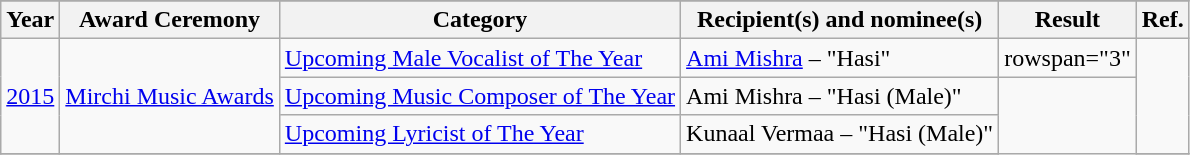<table class="wikitable sortable">
<tr style="background:#ccc; text-align:center;" bgcolor="#B0C4DE">
</tr>
<tr>
<th>Year</th>
<th>Award Ceremony</th>
<th>Category</th>
<th>Recipient(s) and nominee(s)</th>
<th>Result</th>
<th>Ref.</th>
</tr>
<tr>
<td rowspan="3"><a href='#'>2015</a></td>
<td rowspan="3"><a href='#'>Mirchi Music Awards</a></td>
<td><a href='#'>Upcoming Male Vocalist of The Year</a></td>
<td><a href='#'>Ami Mishra</a> – "Hasi"</td>
<td>rowspan="3" </td>
<td rowspan="3"></td>
</tr>
<tr>
<td><a href='#'>Upcoming Music Composer of The Year</a></td>
<td>Ami Mishra – "Hasi (Male)"</td>
</tr>
<tr>
<td><a href='#'>Upcoming Lyricist of The Year</a></td>
<td>Kunaal Vermaa – "Hasi (Male)"</td>
</tr>
<tr>
</tr>
</table>
